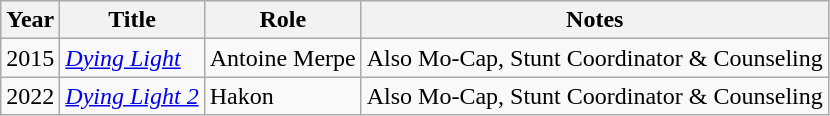<table class="wikitable sortable">
<tr>
<th>Year</th>
<th>Title</th>
<th>Role</th>
<th class="unsortable">Notes</th>
</tr>
<tr>
<td>2015</td>
<td><em><a href='#'>Dying Light</a></em></td>
<td>Antoine Merpe</td>
<td>Also Mo-Cap, Stunt Coordinator & Counseling</td>
</tr>
<tr>
<td>2022</td>
<td><em><a href='#'>Dying Light 2</a></em></td>
<td>Hakon</td>
<td>Also Mo-Cap, Stunt Coordinator & Counseling</td>
</tr>
</table>
